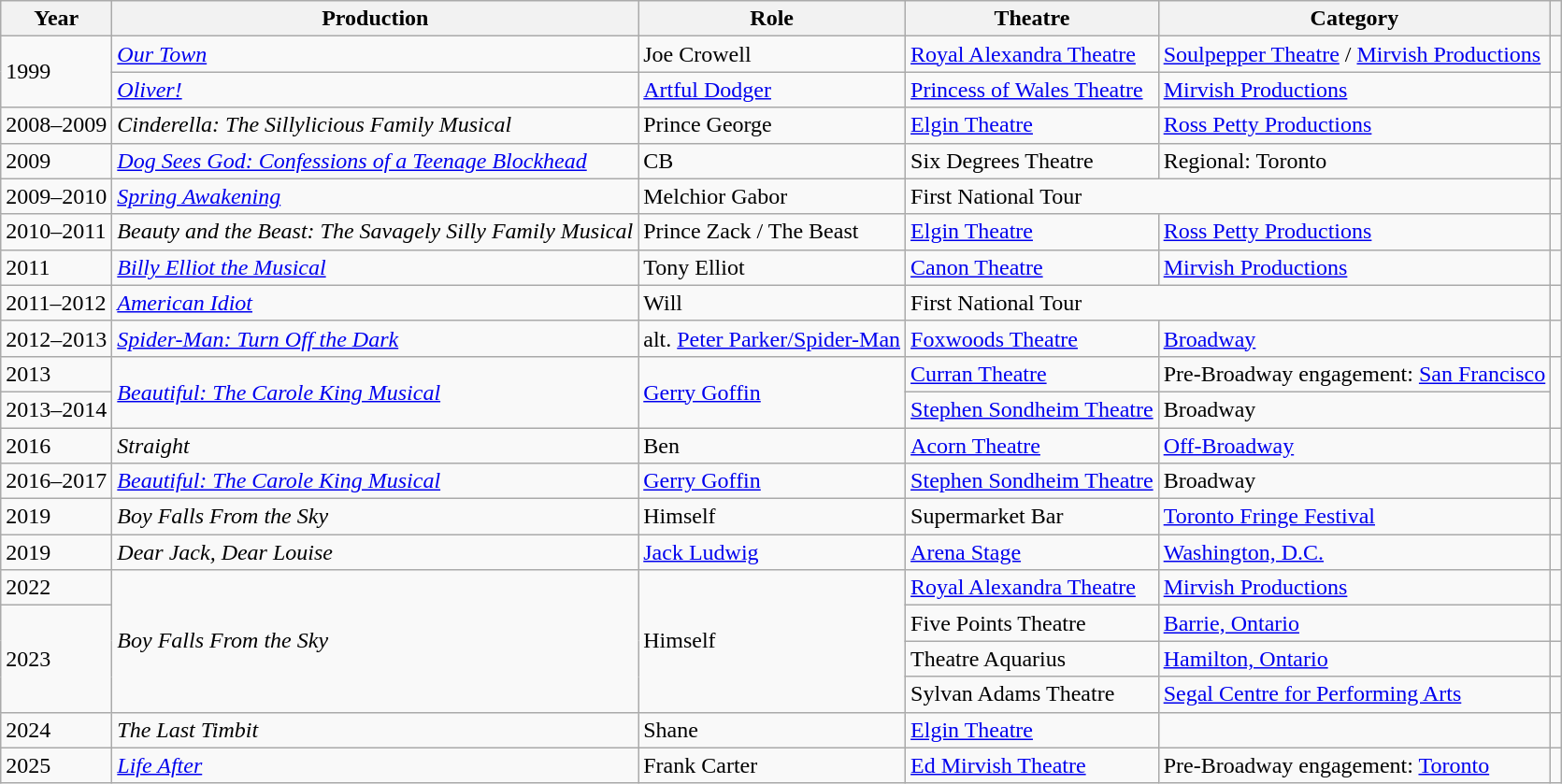<table class="wikitable sortable">
<tr>
<th>Year</th>
<th>Production</th>
<th>Role</th>
<th>Theatre</th>
<th>Category</th>
<th></th>
</tr>
<tr>
<td rowspan=2>1999</td>
<td><em><a href='#'>Our Town</a></em></td>
<td>Joe Crowell</td>
<td><a href='#'>Royal Alexandra Theatre</a></td>
<td><a href='#'>Soulpepper Theatre</a> / <a href='#'>Mirvish Productions</a></td>
<td></td>
</tr>
<tr>
<td><em><a href='#'>Oliver!</a></em></td>
<td><a href='#'>Artful Dodger</a></td>
<td><a href='#'>Princess of Wales Theatre</a></td>
<td><a href='#'>Mirvish Productions</a></td>
<td></td>
</tr>
<tr>
<td>2008–2009</td>
<td><em>Cinderella: The Sillylicious Family Musical</em></td>
<td>Prince George</td>
<td><a href='#'> Elgin Theatre</a></td>
<td><a href='#'>Ross Petty Productions</a></td>
<td></td>
</tr>
<tr>
<td>2009</td>
<td><em><a href='#'>Dog Sees God: Confessions of a Teenage Blockhead</a></em></td>
<td>CB</td>
<td>Six Degrees Theatre</td>
<td>Regional: Toronto</td>
<td></td>
</tr>
<tr>
<td>2009–2010</td>
<td><em><a href='#'> Spring Awakening</a></em></td>
<td>Melchior Gabor</td>
<td colspan=2>First National Tour</td>
<td></td>
</tr>
<tr>
<td>2010–2011</td>
<td><em>Beauty and the Beast: The Savagely Silly Family Musical</em></td>
<td>Prince Zack / The Beast</td>
<td><a href='#'>Elgin Theatre</a></td>
<td><a href='#'>Ross Petty Productions</a></td>
<td></td>
</tr>
<tr>
<td>2011</td>
<td><em><a href='#'>Billy Elliot the Musical</a></em></td>
<td>Tony Elliot</td>
<td><a href='#'>Canon Theatre</a></td>
<td><a href='#'>Mirvish Productions</a></td>
<td></td>
</tr>
<tr>
<td>2011–2012</td>
<td><em><a href='#'> American Idiot</a></em></td>
<td>Will</td>
<td colspan=2>First National Tour</td>
<td></td>
</tr>
<tr>
<td>2012–2013</td>
<td><em><a href='#'>Spider-Man: Turn Off the Dark</a></em></td>
<td>alt. <a href='#'>Peter Parker/Spider-Man</a></td>
<td><a href='#'>Foxwoods Theatre</a></td>
<td><a href='#'> Broadway</a></td>
<td></td>
</tr>
<tr>
<td>2013</td>
<td rowspan=2><em><a href='#'>Beautiful: The Carole King Musical</a></em></td>
<td rowspan=2><a href='#'>Gerry Goffin</a></td>
<td><a href='#'>Curran Theatre</a></td>
<td>Pre-Broadway engagement: <a href='#'>San Francisco</a></td>
<td rowspan=2></td>
</tr>
<tr>
<td>2013–2014</td>
<td><a href='#'>Stephen Sondheim Theatre</a></td>
<td>Broadway</td>
</tr>
<tr>
<td>2016</td>
<td><em>Straight</em></td>
<td>Ben</td>
<td><a href='#'> Acorn Theatre</a></td>
<td><a href='#'>Off-Broadway</a></td>
<td></td>
</tr>
<tr>
<td>2016–2017</td>
<td><em><a href='#'>Beautiful: The Carole King Musical</a></em></td>
<td><a href='#'>Gerry Goffin</a></td>
<td><a href='#'>Stephen Sondheim Theatre</a></td>
<td>Broadway</td>
<td></td>
</tr>
<tr>
<td>2019</td>
<td><em>Boy Falls From the Sky</em></td>
<td>Himself</td>
<td>Supermarket Bar</td>
<td><a href='#'>Toronto Fringe Festival</a></td>
<td></td>
</tr>
<tr>
<td>2019</td>
<td><em>Dear Jack, Dear Louise</em></td>
<td><a href='#'>Jack Ludwig</a></td>
<td><a href='#'>Arena Stage</a></td>
<td><a href='#'>Washington, D.C.</a></td>
<td></td>
</tr>
<tr>
<td>2022</td>
<td rowspan=4><em>Boy Falls From the Sky</em></td>
<td rowspan=4>Himself</td>
<td><a href='#'>Royal Alexandra Theatre</a></td>
<td><a href='#'>Mirvish Productions</a></td>
<td></td>
</tr>
<tr>
<td rowspan=3>2023</td>
<td>Five Points Theatre</td>
<td><a href='#'>Barrie, Ontario</a></td>
<td></td>
</tr>
<tr>
<td>Theatre Aquarius</td>
<td><a href='#'>Hamilton, Ontario</a></td>
<td></td>
</tr>
<tr>
<td>Sylvan Adams Theatre</td>
<td><a href='#'>Segal Centre for Performing Arts</a></td>
<td></td>
</tr>
<tr>
<td>2024</td>
<td><em>The Last Timbit</em></td>
<td>Shane</td>
<td><a href='#'> Elgin Theatre</a></td>
<td></td>
<td></td>
</tr>
<tr>
<td>2025</td>
<td><em><a href='#'> Life After</a></em></td>
<td>Frank Carter</td>
<td><a href='#'>Ed Mirvish Theatre</a></td>
<td>Pre-Broadway engagement: <a href='#'>Toronto</a></td>
<td></td>
</tr>
</table>
